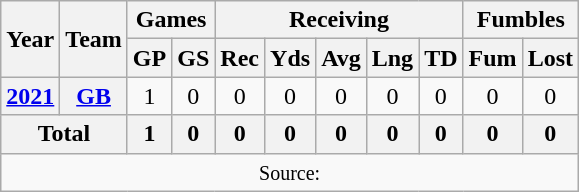<table class="wikitable" style="text-align:center;">
<tr>
<th rowspan="2">Year</th>
<th rowspan="2">Team</th>
<th colspan="2">Games</th>
<th colspan="5">Receiving</th>
<th colspan="2">Fumbles</th>
</tr>
<tr>
<th>GP</th>
<th>GS</th>
<th>Rec</th>
<th>Yds</th>
<th>Avg</th>
<th>Lng</th>
<th>TD</th>
<th>Fum</th>
<th>Lost</th>
</tr>
<tr>
<th><a href='#'>2021</a></th>
<th><a href='#'>GB</a></th>
<td>1</td>
<td>0</td>
<td>0</td>
<td>0</td>
<td>0</td>
<td>0</td>
<td>0</td>
<td>0</td>
<td>0</td>
</tr>
<tr>
<th colspan="2">Total</th>
<th>1</th>
<th>0</th>
<th>0</th>
<th>0</th>
<th>0</th>
<th>0</th>
<th>0</th>
<th>0</th>
<th>0</th>
</tr>
<tr>
<td colspan="11"><small>Source: </small></td>
</tr>
</table>
